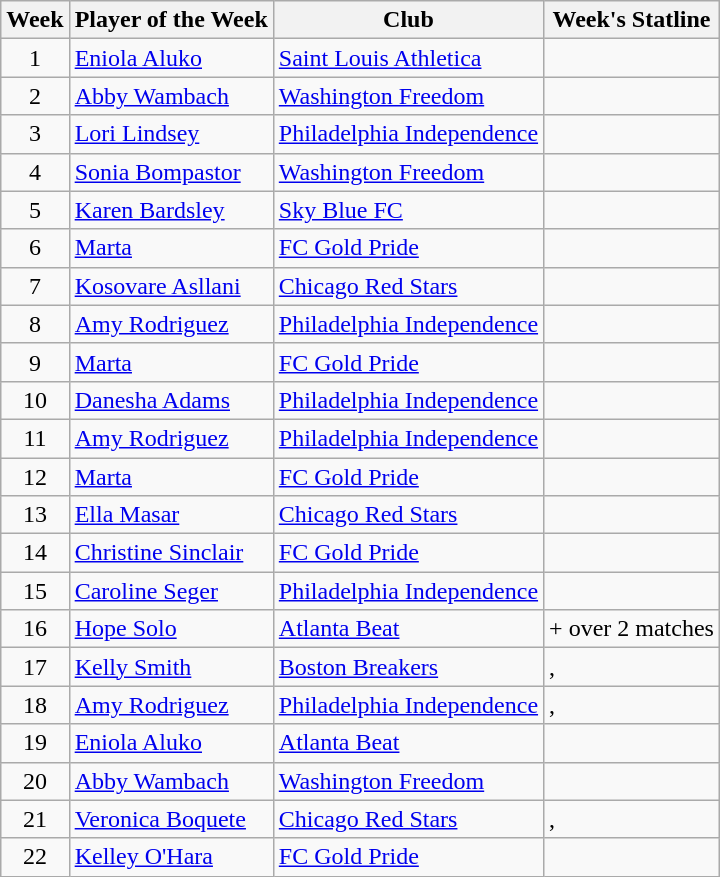<table class=wikitable>
<tr>
<th>Week</th>
<th>Player of the Week</th>
<th>Club</th>
<th>Week's Statline</th>
</tr>
<tr>
<td align=center>1</td>
<td> <a href='#'>Eniola Aluko</a></td>
<td><a href='#'>Saint Louis Athletica</a></td>
<td></td>
</tr>
<tr>
<td align=center>2</td>
<td> <a href='#'>Abby Wambach</a></td>
<td><a href='#'>Washington Freedom</a></td>
<td></td>
</tr>
<tr>
<td align=center>3</td>
<td> <a href='#'>Lori Lindsey</a></td>
<td><a href='#'>Philadelphia Independence</a></td>
<td></td>
</tr>
<tr>
<td align=center>4</td>
<td> <a href='#'>Sonia Bompastor</a></td>
<td><a href='#'>Washington Freedom</a></td>
<td></td>
</tr>
<tr>
<td align=center>5</td>
<td> <a href='#'>Karen Bardsley</a></td>
<td><a href='#'>Sky Blue FC</a></td>
<td></td>
</tr>
<tr>
<td align=center>6</td>
<td> <a href='#'>Marta</a></td>
<td><a href='#'>FC Gold Pride</a></td>
<td></td>
</tr>
<tr>
<td align=center>7</td>
<td> <a href='#'>Kosovare Asllani</a></td>
<td><a href='#'>Chicago Red Stars</a></td>
<td></td>
</tr>
<tr>
<td align=center>8</td>
<td> <a href='#'>Amy Rodriguez</a></td>
<td><a href='#'>Philadelphia Independence</a></td>
<td></td>
</tr>
<tr>
<td align=center>9</td>
<td> <a href='#'>Marta</a></td>
<td><a href='#'>FC Gold Pride</a></td>
<td></td>
</tr>
<tr>
<td align=center>10</td>
<td> <a href='#'>Danesha Adams</a></td>
<td><a href='#'>Philadelphia Independence</a></td>
<td></td>
</tr>
<tr>
<td align=center>11</td>
<td> <a href='#'>Amy Rodriguez</a></td>
<td><a href='#'>Philadelphia Independence</a></td>
<td></td>
</tr>
<tr>
<td align=center>12</td>
<td> <a href='#'>Marta</a></td>
<td><a href='#'>FC Gold Pride</a></td>
<td></td>
</tr>
<tr>
<td align=center>13</td>
<td> <a href='#'>Ella Masar</a></td>
<td><a href='#'>Chicago Red Stars</a></td>
<td></td>
</tr>
<tr>
<td align=center>14</td>
<td> <a href='#'>Christine Sinclair</a></td>
<td><a href='#'>FC Gold Pride</a></td>
<td></td>
</tr>
<tr>
<td align=center>15</td>
<td> <a href='#'>Caroline Seger</a></td>
<td><a href='#'>Philadelphia Independence</a></td>
<td></td>
</tr>
<tr>
<td align=center>16</td>
<td> <a href='#'>Hope Solo</a></td>
<td><a href='#'>Atlanta Beat</a></td>
<td> +  over 2 matches</td>
</tr>
<tr>
<td align=center>17</td>
<td> <a href='#'>Kelly Smith</a></td>
<td><a href='#'>Boston Breakers</a></td>
<td>, </td>
</tr>
<tr>
<td align=center>18</td>
<td> <a href='#'>Amy Rodriguez</a></td>
<td><a href='#'>Philadelphia Independence</a></td>
<td>, </td>
</tr>
<tr>
<td align=center>19</td>
<td> <a href='#'>Eniola Aluko</a></td>
<td><a href='#'>Atlanta Beat</a></td>
<td></td>
</tr>
<tr>
<td align=center>20</td>
<td> <a href='#'>Abby Wambach</a></td>
<td><a href='#'>Washington Freedom</a></td>
<td></td>
</tr>
<tr>
<td align=center>21</td>
<td> <a href='#'>Veronica Boquete</a></td>
<td><a href='#'>Chicago Red Stars</a></td>
<td>, </td>
</tr>
<tr>
<td align=center>22</td>
<td> <a href='#'>Kelley O'Hara</a></td>
<td><a href='#'>FC Gold Pride</a></td>
<td></td>
</tr>
</table>
